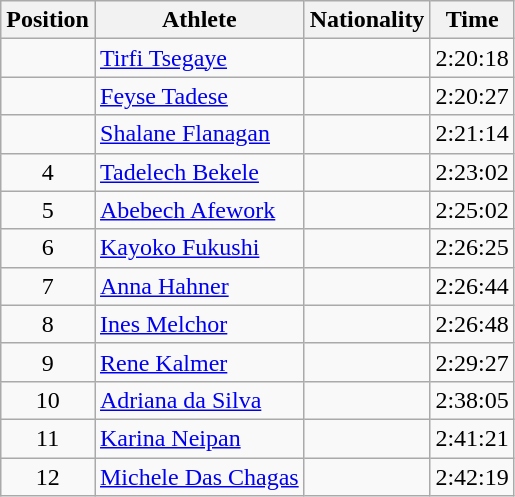<table class="wikitable sortable">
<tr>
<th>Position</th>
<th>Athlete</th>
<th>Nationality</th>
<th>Time</th>
</tr>
<tr>
<td align=center></td>
<td><a href='#'>Tirfi Tsegaye</a></td>
<td></td>
<td>2:20:18</td>
</tr>
<tr>
<td align=center></td>
<td><a href='#'>Feyse Tadese</a></td>
<td></td>
<td>2:20:27</td>
</tr>
<tr>
<td align=center></td>
<td><a href='#'>Shalane Flanagan</a></td>
<td></td>
<td>2:21:14</td>
</tr>
<tr>
<td align=center>4</td>
<td><a href='#'>Tadelech Bekele</a></td>
<td></td>
<td>2:23:02</td>
</tr>
<tr>
<td align=center>5</td>
<td><a href='#'>Abebech Afework</a></td>
<td></td>
<td>2:25:02</td>
</tr>
<tr>
<td align=center>6</td>
<td><a href='#'>Kayoko Fukushi</a></td>
<td></td>
<td>2:26:25</td>
</tr>
<tr>
<td align=center>7</td>
<td><a href='#'>Anna Hahner</a></td>
<td></td>
<td>2:26:44</td>
</tr>
<tr>
<td align=center>8</td>
<td><a href='#'>Ines Melchor</a></td>
<td></td>
<td>2:26:48</td>
</tr>
<tr>
<td align=center>9</td>
<td><a href='#'>Rene Kalmer</a></td>
<td></td>
<td>2:29:27</td>
</tr>
<tr>
<td align=center>10</td>
<td><a href='#'>Adriana da Silva</a></td>
<td></td>
<td>2:38:05</td>
</tr>
<tr>
<td align=center>11</td>
<td><a href='#'>Karina Neipan</a></td>
<td></td>
<td>2:41:21</td>
</tr>
<tr>
<td align=center>12</td>
<td><a href='#'>Michele Das Chagas</a></td>
<td></td>
<td>2:42:19</td>
</tr>
</table>
